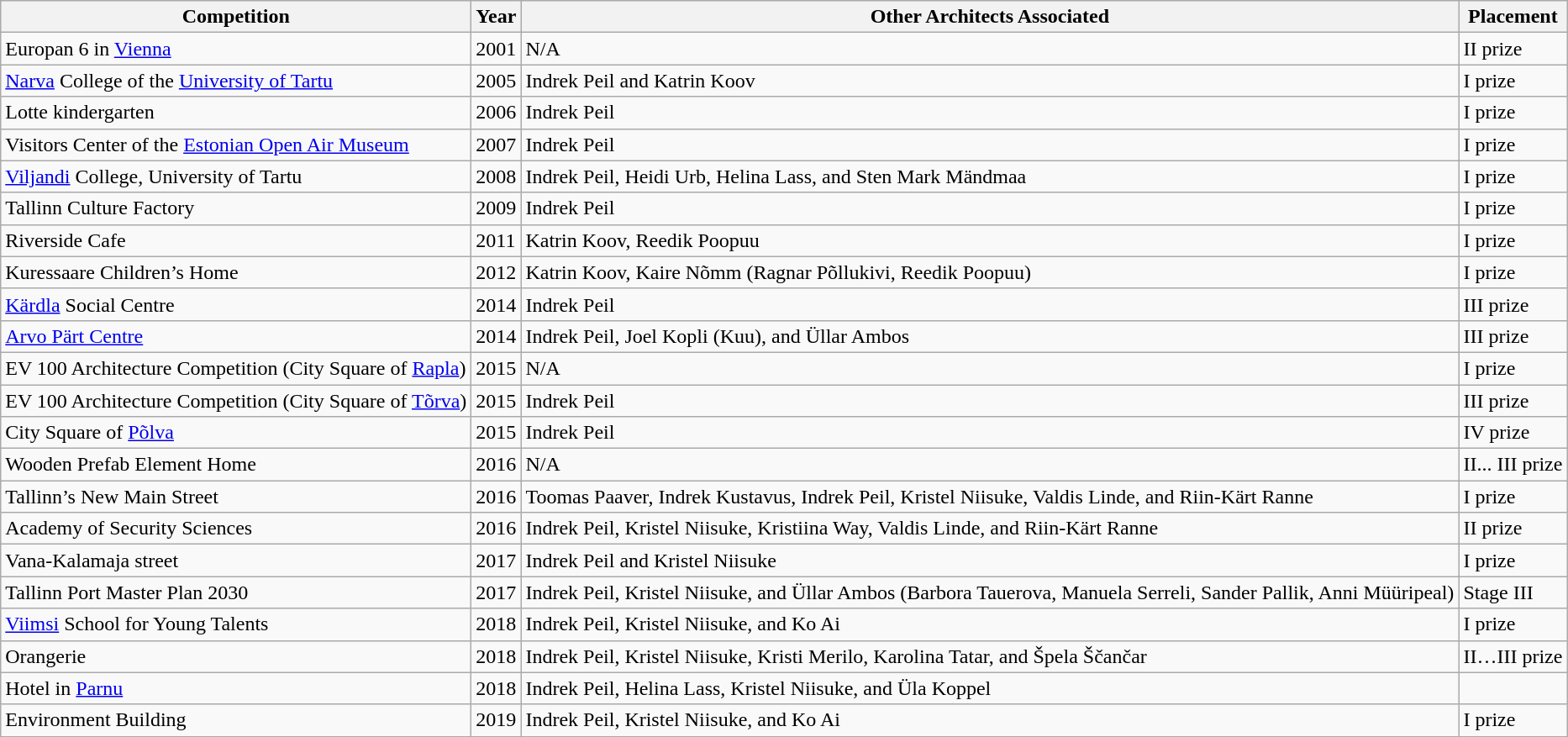<table class="wikitable">
<tr>
<th>Competition</th>
<th>Year</th>
<th>Other Architects Associated</th>
<th>Placement</th>
</tr>
<tr>
<td>Europan 6 in <a href='#'>Vienna</a></td>
<td>2001</td>
<td>N/A</td>
<td>II prize</td>
</tr>
<tr>
<td><a href='#'>Narva</a> College of the <a href='#'>University of Tartu</a></td>
<td>2005</td>
<td>Indrek Peil and Katrin Koov</td>
<td>I prize</td>
</tr>
<tr>
<td>Lotte kindergarten</td>
<td>2006</td>
<td>Indrek Peil</td>
<td>I prize</td>
</tr>
<tr>
<td>Visitors Center of the <a href='#'>Estonian Open Air Museum</a></td>
<td>2007</td>
<td>Indrek Peil</td>
<td>I prize</td>
</tr>
<tr>
<td><a href='#'>Viljandi</a> College, University of Tartu</td>
<td>2008</td>
<td>Indrek Peil, Heidi Urb, Helina Lass,  and Sten Mark Mändmaa</td>
<td>I prize</td>
</tr>
<tr>
<td>Tallinn Culture Factory</td>
<td>2009</td>
<td>Indrek Peil</td>
<td>I prize</td>
</tr>
<tr>
<td>Riverside Cafe</td>
<td>2011</td>
<td>Katrin Koov, Reedik Poopuu</td>
<td>I prize</td>
</tr>
<tr>
<td>Kuressaare Children’s Home</td>
<td>2012</td>
<td>Katrin Koov, Kaire Nõmm (Ragnar Põllukivi, Reedik Poopuu)</td>
<td>I prize</td>
</tr>
<tr>
<td><a href='#'>Kärdla</a> Social Centre</td>
<td>2014</td>
<td>Indrek Peil</td>
<td>III prize</td>
</tr>
<tr>
<td><a href='#'>Arvo Pärt Centre</a></td>
<td>2014</td>
<td>Indrek Peil, Joel Kopli (Kuu), and Üllar Ambos</td>
<td>III prize</td>
</tr>
<tr>
<td>EV 100 Architecture Competition (City Square of <a href='#'>Rapla</a>)</td>
<td>2015</td>
<td>N/A</td>
<td>I prize</td>
</tr>
<tr>
<td>EV 100 Architecture Competition (City Square of <a href='#'>Tõrva</a>)</td>
<td>2015</td>
<td>Indrek Peil</td>
<td>III prize</td>
</tr>
<tr>
<td>City Square of <a href='#'>Põlva</a></td>
<td>2015</td>
<td>Indrek Peil</td>
<td>IV prize</td>
</tr>
<tr>
<td>Wooden Prefab Element Home</td>
<td>2016</td>
<td>N/A</td>
<td>II... III prize</td>
</tr>
<tr>
<td>Tallinn’s New Main Street</td>
<td>2016</td>
<td>Toomas Paaver, Indrek Kustavus, Indrek Peil, Kristel Niisuke, Valdis Linde, and  Riin-Kärt Ranne</td>
<td>I prize</td>
</tr>
<tr>
<td>Academy of Security Sciences</td>
<td>2016</td>
<td>Indrek Peil, Kristel Niisuke, Kristiina Way, Valdis Linde, and Riin-Kärt Ranne</td>
<td>II prize</td>
</tr>
<tr>
<td>Vana-Kalamaja street</td>
<td>2017</td>
<td>Indrek Peil and Kristel Niisuke</td>
<td>I prize</td>
</tr>
<tr>
<td>Tallinn Port Master Plan 2030</td>
<td>2017</td>
<td>Indrek Peil, Kristel Niisuke, and Üllar Ambos (Barbora Tauerova, Manuela Serreli, Sander Pallik, Anni Müüripeal)</td>
<td>Stage III</td>
</tr>
<tr>
<td><a href='#'>Viimsi</a> School for Young Talents</td>
<td>2018</td>
<td>Indrek Peil, Kristel Niisuke, and Ko Ai</td>
<td>I prize</td>
</tr>
<tr>
<td>Orangerie</td>
<td>2018</td>
<td>Indrek Peil, Kristel Niisuke, Kristi Merilo, Karolina Tatar, and Špela Ščančar</td>
<td>II…III prize</td>
</tr>
<tr>
<td>Hotel in <a href='#'>Parnu</a></td>
<td>2018</td>
<td>Indrek Peil, Helina Lass, Kristel Niisuke, and Üla Koppel</td>
<td></td>
</tr>
<tr>
<td>Environment Building</td>
<td>2019</td>
<td>Indrek Peil, Kristel Niisuke, and Ko Ai</td>
<td>I prize</td>
</tr>
</table>
